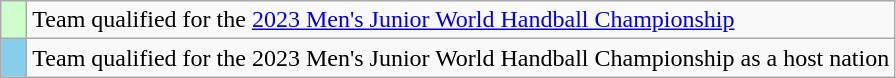<table class="wikitable" style="text-align: center;">
<tr>
<td width=10px bgcolor=#ccffcc></td>
<td align=left>Team qualified for the <a href='#'>2023 Men's Junior World Handball Championship</a></td>
</tr>
<tr>
<td width=10px bgcolor=skyblue></td>
<td align=left>Team qualified for the 2023 Men's Junior World Handball Championship as a host nation</td>
</tr>
</table>
